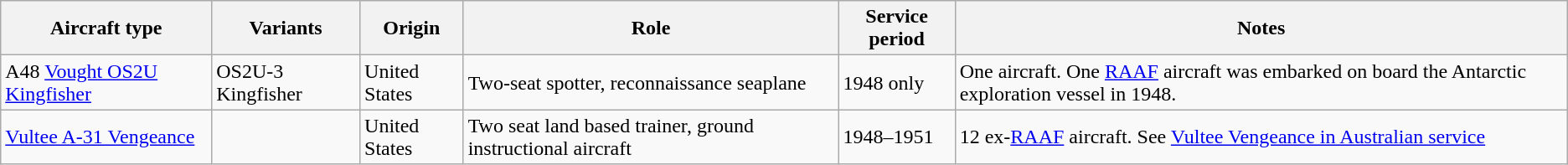<table class="wikitable">
<tr>
<th>Aircraft type</th>
<th>Variants</th>
<th>Origin</th>
<th>Role</th>
<th>Service period</th>
<th>Notes</th>
</tr>
<tr>
<td>A48 <a href='#'>Vought OS2U Kingfisher</a></td>
<td>OS2U-3 Kingfisher</td>
<td>United States</td>
<td>Two-seat spotter, reconnaissance seaplane</td>
<td>1948 only</td>
<td>One aircraft. One <a href='#'>RAAF</a> aircraft was embarked on board the Antarctic exploration vessel  in 1948.</td>
</tr>
<tr>
<td><a href='#'>Vultee A-31 Vengeance</a></td>
<td></td>
<td>United States</td>
<td>Two seat land based trainer, ground instructional aircraft</td>
<td>1948–1951</td>
<td>12 ex-<a href='#'>RAAF</a> aircraft. See <a href='#'>Vultee Vengeance in Australian service</a></td>
</tr>
</table>
